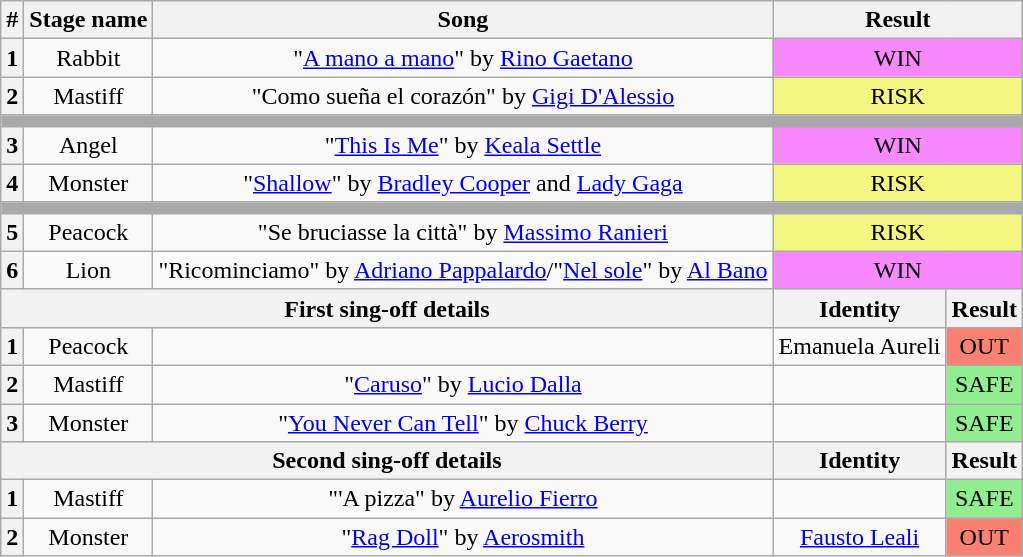<table class="wikitable plainrowheaders" style="text-align: center;">
<tr>
<th>#</th>
<th>Stage name</th>
<th>Song</th>
<th colspan=2>Result</th>
</tr>
<tr>
<th>1</th>
<td>Rabbit</td>
<td>"<a href='#'>A mano a mano</a>" by <a href='#'>Rino Gaetano</a></td>
<td colspan="2" bgcolor=#F888FD>WIN</td>
</tr>
<tr>
<th>2</th>
<td>Mastiff</td>
<td>"Como sueña el corazón" by <a href='#'>Gigi D'Alessio</a></td>
<td colspan="2" bgcolor="#F3F781">RISK</td>
</tr>
<tr>
<td colspan="5" style="background:darkgray"></td>
</tr>
<tr>
<th>3</th>
<td>Angel</td>
<td>"<a href='#'>This Is Me</a>" by <a href='#'>Keala Settle</a></td>
<td colspan="2" bgcolor=#F888FD>WIN</td>
</tr>
<tr>
<th>4</th>
<td>Monster</td>
<td>"<a href='#'>Shallow</a>" by <a href='#'>Bradley Cooper</a> and <a href='#'>Lady Gaga</a></td>
<td colspan="2" bgcolor="#F3F781">RISK</td>
</tr>
<tr>
<td colspan="5" style="background:darkgray"></td>
</tr>
<tr>
<th>5</th>
<td>Peacock</td>
<td>"Se bruciasse la città" by <a href='#'>Massimo Ranieri</a></td>
<td colspan="2" bgcolor="#F3F781">RISK</td>
</tr>
<tr>
<th>6</th>
<td>Lion</td>
<td>"Ricominciamo" by <a href='#'>Adriano Pappalardo</a>/"<a href='#'>Nel sole</a>" by <a href='#'>Al Bano</a></td>
<td colspan="2" bgcolor=#F888FD>WIN</td>
</tr>
<tr>
<th colspan="3">First sing-off details</th>
<th>Identity</th>
<th>Result</th>
</tr>
<tr>
<th>1</th>
<td>Peacock</td>
<td></td>
<td>Emanuela Aureli</td>
<td bgcolor=salmon>OUT</td>
</tr>
<tr>
<th>2</th>
<td>Mastiff</td>
<td>"<a href='#'>Caruso</a>" by <a href='#'>Lucio Dalla</a></td>
<td></td>
<td bgcolor=lightgreen>SAFE</td>
</tr>
<tr>
<th>3</th>
<td>Monster</td>
<td>"<a href='#'>You Never Can Tell</a>" by <a href='#'>Chuck Berry</a></td>
<td></td>
<td bgcolor=lightgreen>SAFE</td>
</tr>
<tr>
<th colspan="3">Second sing-off details</th>
<th>Identity</th>
<th>Result</th>
</tr>
<tr>
<th>1</th>
<td>Mastiff</td>
<td>"'A pizza" by <a href='#'>Aurelio Fierro</a></td>
<td></td>
<td bgcolor=lightgreen>SAFE</td>
</tr>
<tr>
<th>2</th>
<td>Monster</td>
<td>"<a href='#'>Rag Doll</a>" by <a href='#'>Aerosmith</a></td>
<td><a href='#'>Fausto Leali</a></td>
<td bgcolor=salmon>OUT</td>
</tr>
</table>
